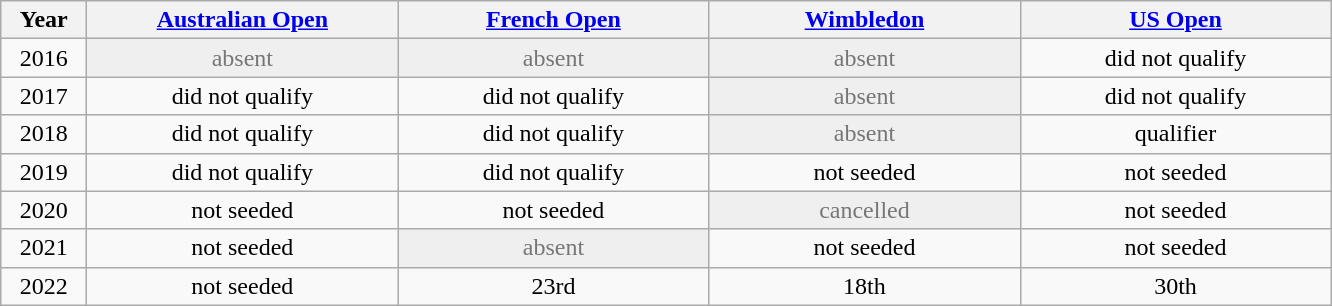<table class=wikitable style=text-align:center>
<tr>
<th width=50>Year</th>
<th width=200><a href='#'>Australian Open</a></th>
<th width=200><a href='#'>French Open</a></th>
<th width=200><a href='#'>Wimbledon</a></th>
<th width=200><a href='#'>US Open</a></th>
</tr>
<tr>
<td>2016</td>
<td style="color:#767676" bgcolor="efefef">absent</td>
<td style="color:#767676" bgcolor="efefef">absent</td>
<td style="color:#767676" bgcolor="efefef">absent</td>
<td>did not qualify</td>
</tr>
<tr>
<td>2017</td>
<td>did not qualify</td>
<td>did not qualify</td>
<td style="color:#767676" bgcolor="efefef">absent</td>
<td>did not qualify</td>
</tr>
<tr>
<td>2018</td>
<td>did not qualify</td>
<td>did not qualify</td>
<td style="color:#767676" bgcolor="efefef">absent</td>
<td>qualifier</td>
</tr>
<tr>
<td>2019</td>
<td>did not qualify</td>
<td>did not qualify</td>
<td>not seeded</td>
<td>not seeded</td>
</tr>
<tr>
<td>2020</td>
<td>not seeded</td>
<td>not seeded</td>
<td style="color:#767676" bgcolor="efefef">cancelled</td>
<td>not seeded</td>
</tr>
<tr>
<td>2021</td>
<td>not seeded</td>
<td style="color:#767676" bgcolor="efefef">absent</td>
<td>not seeded</td>
<td>not seeded</td>
</tr>
<tr>
<td>2022</td>
<td>not seeded</td>
<td>23rd</td>
<td>18th</td>
<td>30th</td>
</tr>
</table>
